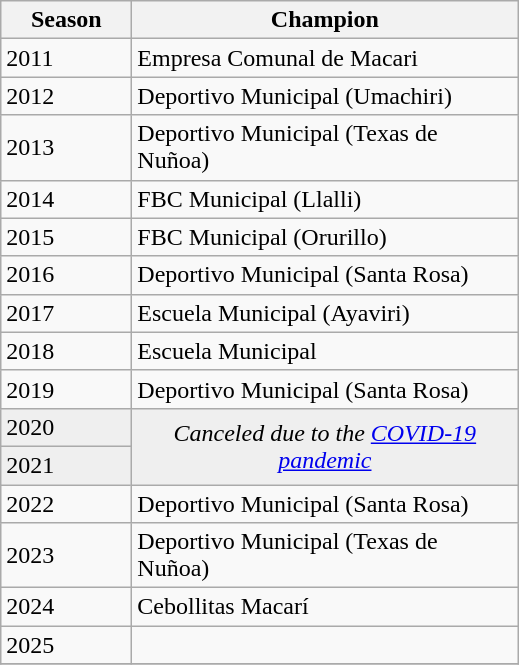<table class="wikitable sortable">
<tr>
<th width=80px>Season</th>
<th width=250px>Champion</th>
</tr>
<tr>
<td>2011</td>
<td>Empresa Comunal de Macari</td>
</tr>
<tr>
<td>2012</td>
<td>Deportivo Municipal (Umachiri)</td>
</tr>
<tr>
<td>2013</td>
<td>Deportivo Municipal (Texas de Nuñoa)</td>
</tr>
<tr>
<td>2014</td>
<td>FBC Municipal (Llalli)</td>
</tr>
<tr>
<td>2015</td>
<td>FBC Municipal (Orurillo)</td>
</tr>
<tr>
<td>2016</td>
<td>Deportivo Municipal (Santa Rosa)</td>
</tr>
<tr>
<td>2017</td>
<td>Escuela Municipal (Ayaviri)</td>
</tr>
<tr>
<td>2018</td>
<td>Escuela Municipal</td>
</tr>
<tr>
<td>2019</td>
<td>Deportivo Municipal (Santa Rosa)</td>
</tr>
<tr bgcolor=#efefef>
<td>2020</td>
<td rowspan=2 colspan="1" align=center><em>Canceled due to the <a href='#'>COVID-19 pandemic</a></em></td>
</tr>
<tr bgcolor=#efefef>
<td>2021</td>
</tr>
<tr>
<td>2022</td>
<td>Deportivo Municipal (Santa Rosa)</td>
</tr>
<tr>
<td>2023</td>
<td>Deportivo Municipal (Texas de Nuñoa)</td>
</tr>
<tr>
<td>2024</td>
<td>Cebollitas Macarí</td>
</tr>
<tr>
<td>2025</td>
<td></td>
</tr>
<tr>
</tr>
</table>
